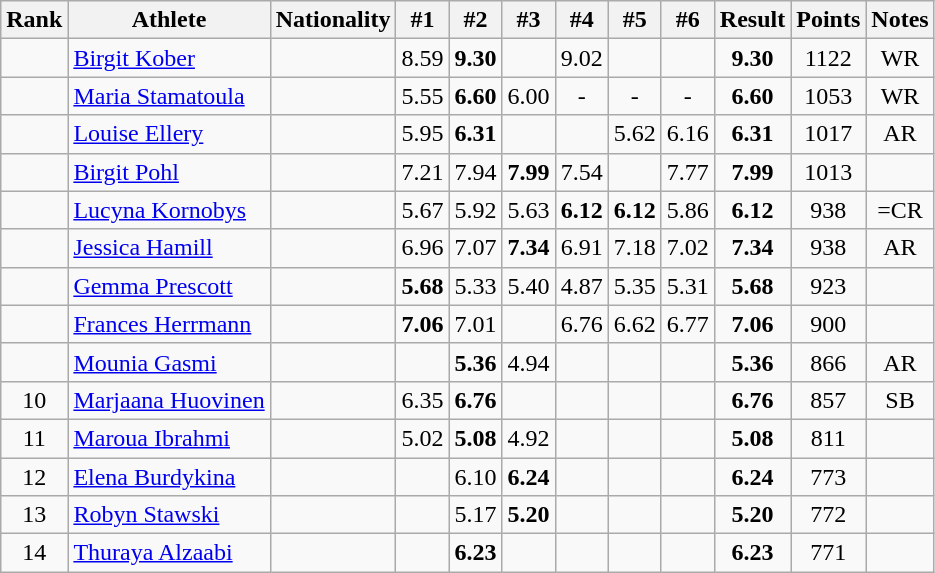<table class="wikitable sortable" style="text-align:center">
<tr>
<th>Rank</th>
<th>Athlete</th>
<th>Nationality</th>
<th>#1</th>
<th>#2</th>
<th>#3</th>
<th>#4</th>
<th>#5</th>
<th>#6</th>
<th>Result</th>
<th>Points</th>
<th>Notes</th>
</tr>
<tr>
<td></td>
<td align=left><a href='#'>Birgit Kober</a></td>
<td align=left></td>
<td>8.59</td>
<td><strong>9.30</strong></td>
<td></td>
<td>9.02</td>
<td></td>
<td></td>
<td><strong>9.30</strong></td>
<td>1122</td>
<td>WR</td>
</tr>
<tr>
<td></td>
<td align=left><a href='#'>Maria Stamatoula</a></td>
<td align=left></td>
<td>5.55</td>
<td><strong>6.60</strong></td>
<td>6.00</td>
<td>-</td>
<td>-</td>
<td>-</td>
<td><strong>6.60</strong></td>
<td>1053</td>
<td>WR</td>
</tr>
<tr>
<td></td>
<td align=left><a href='#'>Louise Ellery</a></td>
<td align=left></td>
<td>5.95</td>
<td><strong>6.31</strong></td>
<td></td>
<td></td>
<td>5.62</td>
<td>6.16</td>
<td><strong>6.31</strong></td>
<td>1017</td>
<td>AR</td>
</tr>
<tr>
<td></td>
<td align=left><a href='#'>Birgit Pohl</a></td>
<td align=left></td>
<td>7.21</td>
<td>7.94</td>
<td><strong>7.99</strong></td>
<td>7.54</td>
<td></td>
<td>7.77</td>
<td><strong>7.99</strong></td>
<td>1013</td>
<td></td>
</tr>
<tr>
<td></td>
<td align=left><a href='#'>Lucyna Kornobys</a></td>
<td align=left></td>
<td>5.67</td>
<td>5.92</td>
<td>5.63</td>
<td><strong>6.12</strong></td>
<td><strong>6.12</strong></td>
<td>5.86</td>
<td><strong>6.12</strong></td>
<td>938</td>
<td>=CR</td>
</tr>
<tr>
<td></td>
<td align=left><a href='#'>Jessica Hamill</a></td>
<td align=left></td>
<td>6.96</td>
<td>7.07</td>
<td><strong>7.34</strong></td>
<td>6.91</td>
<td>7.18</td>
<td>7.02</td>
<td><strong>7.34</strong></td>
<td>938</td>
<td>AR</td>
</tr>
<tr>
<td></td>
<td align=left><a href='#'>Gemma Prescott</a></td>
<td align=left></td>
<td><strong>5.68</strong></td>
<td>5.33</td>
<td>5.40</td>
<td>4.87</td>
<td>5.35</td>
<td>5.31</td>
<td><strong>5.68</strong></td>
<td>923</td>
<td></td>
</tr>
<tr>
<td></td>
<td align=left><a href='#'>Frances Herrmann</a></td>
<td align=left></td>
<td><strong>7.06</strong></td>
<td>7.01</td>
<td></td>
<td>6.76</td>
<td>6.62</td>
<td>6.77</td>
<td><strong>7.06</strong></td>
<td>900</td>
<td></td>
</tr>
<tr>
<td></td>
<td align=left><a href='#'>Mounia Gasmi</a></td>
<td align=left></td>
<td></td>
<td><strong>5.36</strong></td>
<td>4.94</td>
<td></td>
<td></td>
<td></td>
<td><strong>5.36</strong></td>
<td>866</td>
<td>AR</td>
</tr>
<tr>
<td>10</td>
<td align=left><a href='#'>Marjaana Huovinen</a></td>
<td align=left></td>
<td>6.35</td>
<td><strong>6.76</strong></td>
<td></td>
<td></td>
<td></td>
<td></td>
<td><strong>6.76</strong></td>
<td>857</td>
<td>SB</td>
</tr>
<tr>
<td>11</td>
<td align=left><a href='#'>Maroua Ibrahmi</a></td>
<td align=left></td>
<td>5.02</td>
<td><strong>5.08</strong></td>
<td>4.92</td>
<td></td>
<td></td>
<td></td>
<td><strong>5.08</strong></td>
<td>811</td>
<td></td>
</tr>
<tr>
<td>12</td>
<td align=left><a href='#'>Elena Burdykina</a></td>
<td align=left></td>
<td></td>
<td>6.10</td>
<td><strong>6.24</strong></td>
<td></td>
<td></td>
<td></td>
<td><strong>6.24</strong></td>
<td>773</td>
<td></td>
</tr>
<tr>
<td>13</td>
<td align=left><a href='#'>Robyn Stawski</a></td>
<td align=left></td>
<td></td>
<td>5.17</td>
<td><strong>5.20</strong></td>
<td></td>
<td></td>
<td></td>
<td><strong>5.20</strong></td>
<td>772</td>
<td></td>
</tr>
<tr>
<td>14</td>
<td align=left><a href='#'>Thuraya Alzaabi</a></td>
<td align=left></td>
<td></td>
<td><strong>6.23</strong></td>
<td></td>
<td></td>
<td></td>
<td></td>
<td><strong>6.23</strong></td>
<td>771</td>
<td></td>
</tr>
</table>
